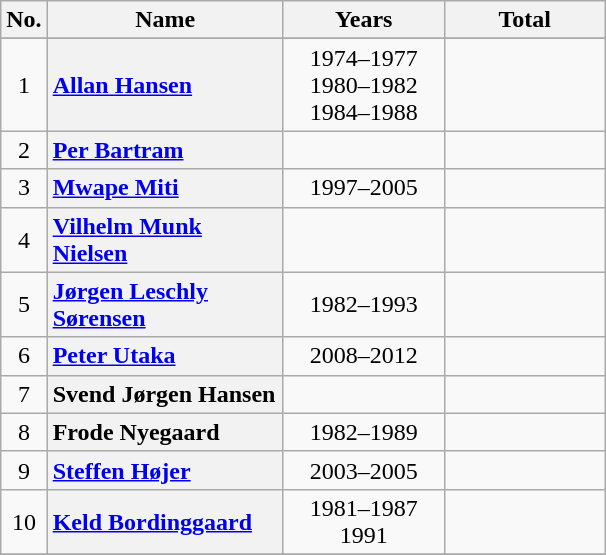<table class="wikitable plainrowheaders sortable" style="text-align: center;">
<tr>
<th scope=col>No.</th>
<th scope=col width="150px">Name</th>
<th scope=col width="100px">Years</th>
<th scope=col width="100px">Total</th>
</tr>
<tr>
</tr>
<tr>
<td>1</td>
<th scope=row style="text-align:left;"><a href='#'>Allan Hansen</a></th>
<td>1974–1977<br>1980–1982<br>1984–1988</td>
<td></td>
</tr>
<tr>
<td>2</td>
<th scope=row style="text-align:left;"><a href='#'>Per Bartram</a></th>
<td></td>
<td></td>
</tr>
<tr>
<td>3</td>
<th scope=row style="text-align:left;"><a href='#'>Mwape Miti</a></th>
<td>1997–2005</td>
<td></td>
</tr>
<tr>
<td>4</td>
<th scope=row style="text-align:left;"><a href='#'>Vilhelm Munk Nielsen</a></th>
<td></td>
<td></td>
</tr>
<tr>
<td>5</td>
<th scope=row style="text-align:left;"><a href='#'>Jørgen Leschly Sørensen</a></th>
<td>1982–1993</td>
<td></td>
</tr>
<tr>
<td>6</td>
<th scope=row style="text-align:left;"><a href='#'>Peter Utaka</a></th>
<td>2008–2012</td>
<td></td>
</tr>
<tr>
<td>7</td>
<th scope=row style="text-align:left;">Svend Jørgen Hansen</th>
<td></td>
<td></td>
</tr>
<tr>
<td>8</td>
<th scope=row style="text-align:left;">Frode Nyegaard</th>
<td>1982–1989</td>
<td></td>
</tr>
<tr>
<td>9</td>
<th scope=row style="text-align:left;"><a href='#'>Steffen Højer</a></th>
<td>2003–2005</td>
<td></td>
</tr>
<tr>
<td>10</td>
<th scope=row style="text-align:left;"><a href='#'>Keld Bordinggaard</a></th>
<td>1981–1987<br>1991</td>
<td></td>
</tr>
<tr>
</tr>
</table>
